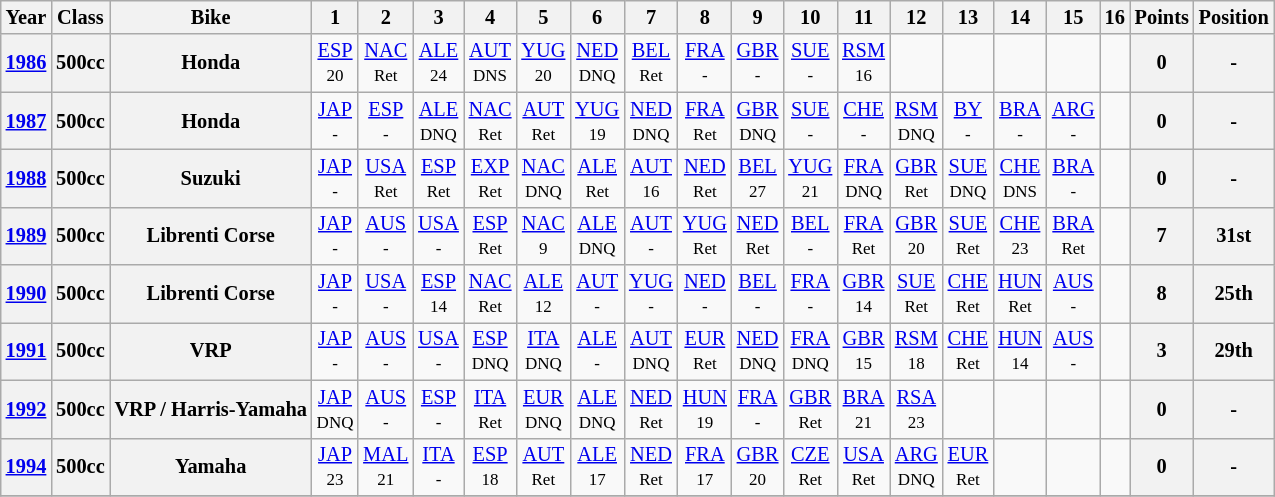<table class="wikitable" style="text-align:center; font-size:85%">
<tr>
<th>Year</th>
<th>Class</th>
<th>Bike</th>
<th>1</th>
<th>2</th>
<th>3</th>
<th>4</th>
<th>5</th>
<th>6</th>
<th>7</th>
<th>8</th>
<th>9</th>
<th>10</th>
<th>11</th>
<th>12</th>
<th>13</th>
<th>14</th>
<th>15</th>
<th>16</th>
<th>Points</th>
<th>Position</th>
</tr>
<tr>
<th><a href='#'>1986</a></th>
<th>500cc</th>
<th>Honda</th>
<td><a href='#'>ESP</a><br><small>20</small></td>
<td><a href='#'>NAC</a><br><small>Ret</small></td>
<td><a href='#'>ALE</a><br><small>24</small></td>
<td><a href='#'>AUT</a><br><small>DNS</small></td>
<td><a href='#'>YUG</a><br><small>20</small></td>
<td><a href='#'>NED</a><br><small>DNQ</small></td>
<td><a href='#'>BEL</a><br><small>Ret</small></td>
<td><a href='#'>FRA</a><br><small>-</small></td>
<td><a href='#'>GBR</a><br><small>-</small></td>
<td><a href='#'>SUE</a><br><small>-</small></td>
<td><a href='#'>RSM</a><br><small>16</small></td>
<td></td>
<td></td>
<td></td>
<td></td>
<td></td>
<th>0</th>
<th>-</th>
</tr>
<tr>
<th><a href='#'>1987</a></th>
<th>500cc</th>
<th>Honda</th>
<td><a href='#'>JAP</a><br><small>-</small></td>
<td><a href='#'>ESP</a><br><small>-</small></td>
<td><a href='#'>ALE</a><br><small>DNQ</small></td>
<td><a href='#'>NAC</a><br><small>Ret</small></td>
<td><a href='#'>AUT</a><br><small>Ret</small></td>
<td><a href='#'>YUG</a><br><small>19</small></td>
<td><a href='#'>NED</a><br><small>DNQ</small></td>
<td><a href='#'>FRA</a><br><small>Ret</small></td>
<td><a href='#'>GBR</a><br><small>DNQ</small></td>
<td><a href='#'>SUE</a><br><small>-</small></td>
<td><a href='#'>CHE</a><br><small>-</small></td>
<td><a href='#'>RSM</a><br><small>DNQ</small></td>
<td><a href='#'>BY</a><br><small>-</small></td>
<td><a href='#'>BRA</a><br><small>-</small></td>
<td><a href='#'>ARG</a><br><small>-</small></td>
<td></td>
<th>0</th>
<th>-</th>
</tr>
<tr>
<th><a href='#'>1988</a></th>
<th>500cc</th>
<th>Suzuki</th>
<td><a href='#'>JAP</a><br><small>-</small></td>
<td><a href='#'>USA</a><br><small>Ret</small></td>
<td><a href='#'>ESP</a><br><small>Ret</small></td>
<td><a href='#'>EXP</a><br><small>Ret</small></td>
<td><a href='#'>NAC</a><br><small>DNQ</small></td>
<td><a href='#'>ALE</a><br><small>Ret</small></td>
<td><a href='#'>AUT</a><br><small>16</small></td>
<td><a href='#'>NED</a><br><small>Ret</small></td>
<td><a href='#'>BEL</a><br><small>27</small></td>
<td><a href='#'>YUG</a><br><small>21</small></td>
<td><a href='#'>FRA</a><br><small>DNQ</small></td>
<td><a href='#'>GBR</a><br><small>Ret</small></td>
<td><a href='#'>SUE</a><br><small>DNQ</small></td>
<td><a href='#'>CHE</a><br><small>DNS</small></td>
<td><a href='#'>BRA</a><br><small>-</small></td>
<td></td>
<th>0</th>
<th>-</th>
</tr>
<tr>
<th><a href='#'>1989</a></th>
<th>500cc</th>
<th>Librenti Corse</th>
<td><a href='#'>JAP</a><br><small>-</small></td>
<td><a href='#'>AUS</a><br><small>-</small></td>
<td><a href='#'>USA</a><br><small>-</small></td>
<td><a href='#'>ESP</a><br><small>Ret</small></td>
<td><a href='#'>NAC</a><br><small>9</small></td>
<td><a href='#'>ALE</a><br><small>DNQ</small></td>
<td><a href='#'>AUT</a><br><small>-</small></td>
<td><a href='#'>YUG</a><br><small>Ret</small></td>
<td><a href='#'>NED</a><br><small>Ret</small></td>
<td><a href='#'>BEL</a><br><small>-</small></td>
<td><a href='#'>FRA</a><br><small>Ret</small></td>
<td><a href='#'>GBR</a><br><small>20</small></td>
<td><a href='#'>SUE</a><br><small>Ret</small></td>
<td><a href='#'>CHE</a><br><small>23</small></td>
<td><a href='#'>BRA</a><br><small>Ret</small></td>
<td></td>
<th>7</th>
<th>31st</th>
</tr>
<tr>
<th><a href='#'>1990</a></th>
<th>500cc</th>
<th>Librenti Corse</th>
<td><a href='#'>JAP</a><br><small>-</small></td>
<td><a href='#'>USA</a><br><small>-</small></td>
<td><a href='#'>ESP</a><br><small>14</small></td>
<td><a href='#'>NAC</a><br><small>Ret</small></td>
<td><a href='#'>ALE</a><br><small>12</small></td>
<td><a href='#'>AUT</a><br><small>-</small></td>
<td><a href='#'>YUG</a><br><small>-</small></td>
<td><a href='#'>NED</a><br><small>-</small></td>
<td><a href='#'>BEL</a><br><small>-</small></td>
<td><a href='#'>FRA</a><br><small>-</small></td>
<td><a href='#'>GBR</a><br><small>14</small></td>
<td><a href='#'>SUE</a><br><small>Ret</small></td>
<td><a href='#'>CHE</a><br><small>Ret</small></td>
<td><a href='#'>HUN</a><br><small>Ret</small></td>
<td><a href='#'>AUS</a><br><small>-</small></td>
<td></td>
<th>8</th>
<th>25th</th>
</tr>
<tr>
<th><a href='#'>1991</a></th>
<th>500cc</th>
<th>VRP</th>
<td><a href='#'>JAP</a><br><small>-</small></td>
<td><a href='#'>AUS</a><br><small>-</small></td>
<td><a href='#'>USA</a><br><small>-</small></td>
<td><a href='#'>ESP</a><br><small>DNQ</small></td>
<td><a href='#'>ITA</a><br><small>DNQ</small></td>
<td><a href='#'>ALE</a><br><small>-</small></td>
<td><a href='#'>AUT</a><br><small>DNQ</small></td>
<td><a href='#'>EUR</a><br><small>Ret</small></td>
<td><a href='#'>NED</a><br><small>DNQ</small></td>
<td><a href='#'>FRA</a><br><small>DNQ</small></td>
<td><a href='#'>GBR</a><br><small>15</small></td>
<td><a href='#'>RSM</a><br><small>18</small></td>
<td><a href='#'>CHE</a><br><small>Ret</small></td>
<td><a href='#'>HUN</a><br><small>14</small></td>
<td><a href='#'>AUS</a><br><small>-</small></td>
<td></td>
<th>3</th>
<th>29th</th>
</tr>
<tr>
<th><a href='#'>1992</a></th>
<th>500cc</th>
<th>VRP / Harris-Yamaha</th>
<td><a href='#'>JAP</a><br><small>DNQ</small></td>
<td><a href='#'>AUS</a><br><small>-</small></td>
<td><a href='#'>ESP</a><br><small>-</small></td>
<td><a href='#'>ITA</a><br><small>Ret</small></td>
<td><a href='#'>EUR</a><br><small>DNQ</small></td>
<td><a href='#'>ALE</a><br><small>DNQ</small></td>
<td><a href='#'>NED</a><br><small>Ret</small></td>
<td><a href='#'>HUN</a><br><small>19</small></td>
<td><a href='#'>FRA</a><br><small>-</small></td>
<td><a href='#'>GBR</a><br><small>Ret</small></td>
<td><a href='#'>BRA</a><br><small>21</small></td>
<td><a href='#'>RSA</a><br><small>23</small></td>
<td></td>
<td></td>
<td></td>
<td></td>
<th>0</th>
<th>-</th>
</tr>
<tr>
<th><a href='#'>1994</a></th>
<th>500cc</th>
<th>Yamaha</th>
<td><a href='#'>JAP</a><br><small>23</small></td>
<td><a href='#'>MAL</a><br><small>21</small></td>
<td><a href='#'>ITA</a><br><small>-</small></td>
<td><a href='#'>ESP</a><br><small>18</small></td>
<td><a href='#'>AUT</a><br><small>Ret</small></td>
<td><a href='#'>ALE</a><br><small>17</small></td>
<td><a href='#'>NED</a><br><small>Ret</small></td>
<td><a href='#'>FRA</a><br><small>17</small></td>
<td><a href='#'>GBR</a><br><small>20</small></td>
<td><a href='#'>CZE</a><br><small>Ret</small></td>
<td><a href='#'>USA</a><br><small>Ret</small></td>
<td><a href='#'>ARG</a><br><small>DNQ</small></td>
<td><a href='#'>EUR</a><br><small>Ret</small></td>
<td></td>
<td></td>
<td></td>
<th>0</th>
<th>-</th>
</tr>
<tr>
</tr>
</table>
